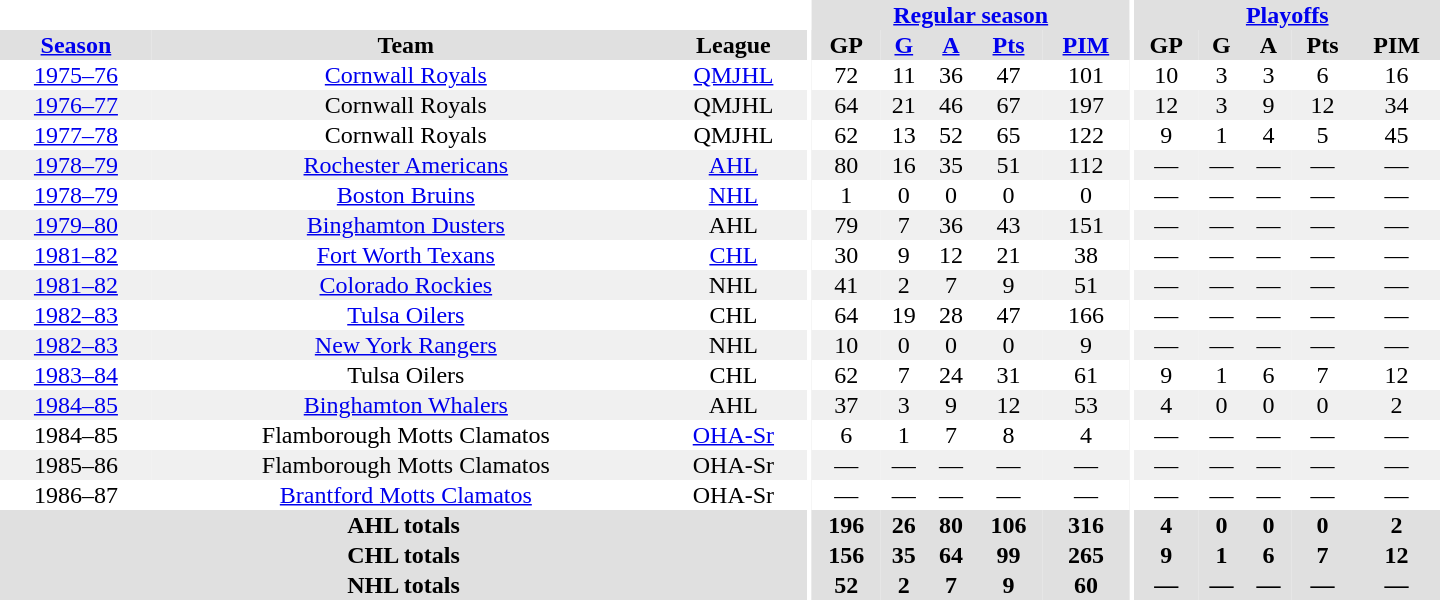<table border="0" cellpadding="1" cellspacing="0" style="text-align:center; width:60em">
<tr bgcolor="#e0e0e0">
<th colspan="3" bgcolor="#ffffff"></th>
<th rowspan="100" bgcolor="#ffffff"></th>
<th colspan="5"><a href='#'>Regular season</a></th>
<th rowspan="100" bgcolor="#ffffff"></th>
<th colspan="5"><a href='#'>Playoffs</a></th>
</tr>
<tr bgcolor="#e0e0e0">
<th><a href='#'>Season</a></th>
<th>Team</th>
<th>League</th>
<th>GP</th>
<th><a href='#'>G</a></th>
<th><a href='#'>A</a></th>
<th><a href='#'>Pts</a></th>
<th><a href='#'>PIM</a></th>
<th>GP</th>
<th>G</th>
<th>A</th>
<th>Pts</th>
<th>PIM</th>
</tr>
<tr>
<td><a href='#'>1975–76</a></td>
<td><a href='#'>Cornwall Royals</a></td>
<td><a href='#'>QMJHL</a></td>
<td>72</td>
<td>11</td>
<td>36</td>
<td>47</td>
<td>101</td>
<td>10</td>
<td>3</td>
<td>3</td>
<td>6</td>
<td>16</td>
</tr>
<tr bgcolor="#f0f0f0">
<td><a href='#'>1976–77</a></td>
<td>Cornwall Royals</td>
<td>QMJHL</td>
<td>64</td>
<td>21</td>
<td>46</td>
<td>67</td>
<td>197</td>
<td>12</td>
<td>3</td>
<td>9</td>
<td>12</td>
<td>34</td>
</tr>
<tr>
<td><a href='#'>1977–78</a></td>
<td>Cornwall Royals</td>
<td>QMJHL</td>
<td>62</td>
<td>13</td>
<td>52</td>
<td>65</td>
<td>122</td>
<td>9</td>
<td>1</td>
<td>4</td>
<td>5</td>
<td>45</td>
</tr>
<tr bgcolor="#f0f0f0">
<td><a href='#'>1978–79</a></td>
<td><a href='#'>Rochester Americans</a></td>
<td><a href='#'>AHL</a></td>
<td>80</td>
<td>16</td>
<td>35</td>
<td>51</td>
<td>112</td>
<td>—</td>
<td>—</td>
<td>—</td>
<td>—</td>
<td>—</td>
</tr>
<tr>
<td><a href='#'>1978–79</a></td>
<td><a href='#'>Boston Bruins</a></td>
<td><a href='#'>NHL</a></td>
<td>1</td>
<td>0</td>
<td>0</td>
<td>0</td>
<td>0</td>
<td>—</td>
<td>—</td>
<td>—</td>
<td>—</td>
<td>—</td>
</tr>
<tr bgcolor="#f0f0f0">
<td><a href='#'>1979–80</a></td>
<td><a href='#'>Binghamton Dusters</a></td>
<td>AHL</td>
<td>79</td>
<td>7</td>
<td>36</td>
<td>43</td>
<td>151</td>
<td>—</td>
<td>—</td>
<td>—</td>
<td>—</td>
<td>—</td>
</tr>
<tr>
<td><a href='#'>1981–82</a></td>
<td><a href='#'>Fort Worth Texans</a></td>
<td><a href='#'>CHL</a></td>
<td>30</td>
<td>9</td>
<td>12</td>
<td>21</td>
<td>38</td>
<td>—</td>
<td>—</td>
<td>—</td>
<td>—</td>
<td>—</td>
</tr>
<tr bgcolor="#f0f0f0">
<td><a href='#'>1981–82</a></td>
<td><a href='#'>Colorado Rockies</a></td>
<td>NHL</td>
<td>41</td>
<td>2</td>
<td>7</td>
<td>9</td>
<td>51</td>
<td>—</td>
<td>—</td>
<td>—</td>
<td>—</td>
<td>—</td>
</tr>
<tr>
<td><a href='#'>1982–83</a></td>
<td><a href='#'>Tulsa Oilers</a></td>
<td>CHL</td>
<td>64</td>
<td>19</td>
<td>28</td>
<td>47</td>
<td>166</td>
<td>—</td>
<td>—</td>
<td>—</td>
<td>—</td>
<td>—</td>
</tr>
<tr bgcolor="#f0f0f0">
<td><a href='#'>1982–83</a></td>
<td><a href='#'>New York Rangers</a></td>
<td>NHL</td>
<td>10</td>
<td>0</td>
<td>0</td>
<td>0</td>
<td>9</td>
<td>—</td>
<td>—</td>
<td>—</td>
<td>—</td>
<td>—</td>
</tr>
<tr>
<td><a href='#'>1983–84</a></td>
<td>Tulsa Oilers</td>
<td>CHL</td>
<td>62</td>
<td>7</td>
<td>24</td>
<td>31</td>
<td>61</td>
<td>9</td>
<td>1</td>
<td>6</td>
<td>7</td>
<td>12</td>
</tr>
<tr bgcolor="#f0f0f0">
<td><a href='#'>1984–85</a></td>
<td><a href='#'>Binghamton Whalers</a></td>
<td>AHL</td>
<td>37</td>
<td>3</td>
<td>9</td>
<td>12</td>
<td>53</td>
<td>4</td>
<td>0</td>
<td>0</td>
<td>0</td>
<td>2</td>
</tr>
<tr>
<td>1984–85</td>
<td>Flamborough Motts Clamatos</td>
<td><a href='#'>OHA-Sr</a></td>
<td>6</td>
<td>1</td>
<td>7</td>
<td>8</td>
<td>4</td>
<td>—</td>
<td>—</td>
<td>—</td>
<td>—</td>
<td>—</td>
</tr>
<tr bgcolor="#f0f0f0">
<td>1985–86</td>
<td>Flamborough Motts Clamatos</td>
<td>OHA-Sr</td>
<td>—</td>
<td>—</td>
<td>—</td>
<td>—</td>
<td>—</td>
<td>—</td>
<td>—</td>
<td>—</td>
<td>—</td>
<td>—</td>
</tr>
<tr>
<td>1986–87</td>
<td><a href='#'>Brantford Motts Clamatos</a></td>
<td>OHA-Sr</td>
<td>—</td>
<td>—</td>
<td>—</td>
<td>—</td>
<td>—</td>
<td>—</td>
<td>—</td>
<td>—</td>
<td>—</td>
<td>—</td>
</tr>
<tr bgcolor="#e0e0e0">
<th colspan="3">AHL totals</th>
<th>196</th>
<th>26</th>
<th>80</th>
<th>106</th>
<th>316</th>
<th>4</th>
<th>0</th>
<th>0</th>
<th>0</th>
<th>2</th>
</tr>
<tr bgcolor="#e0e0e0">
<th colspan="3">CHL totals</th>
<th>156</th>
<th>35</th>
<th>64</th>
<th>99</th>
<th>265</th>
<th>9</th>
<th>1</th>
<th>6</th>
<th>7</th>
<th>12</th>
</tr>
<tr bgcolor="#e0e0e0">
<th colspan="3">NHL totals</th>
<th>52</th>
<th>2</th>
<th>7</th>
<th>9</th>
<th>60</th>
<th>—</th>
<th>—</th>
<th>—</th>
<th>—</th>
<th>—</th>
</tr>
</table>
